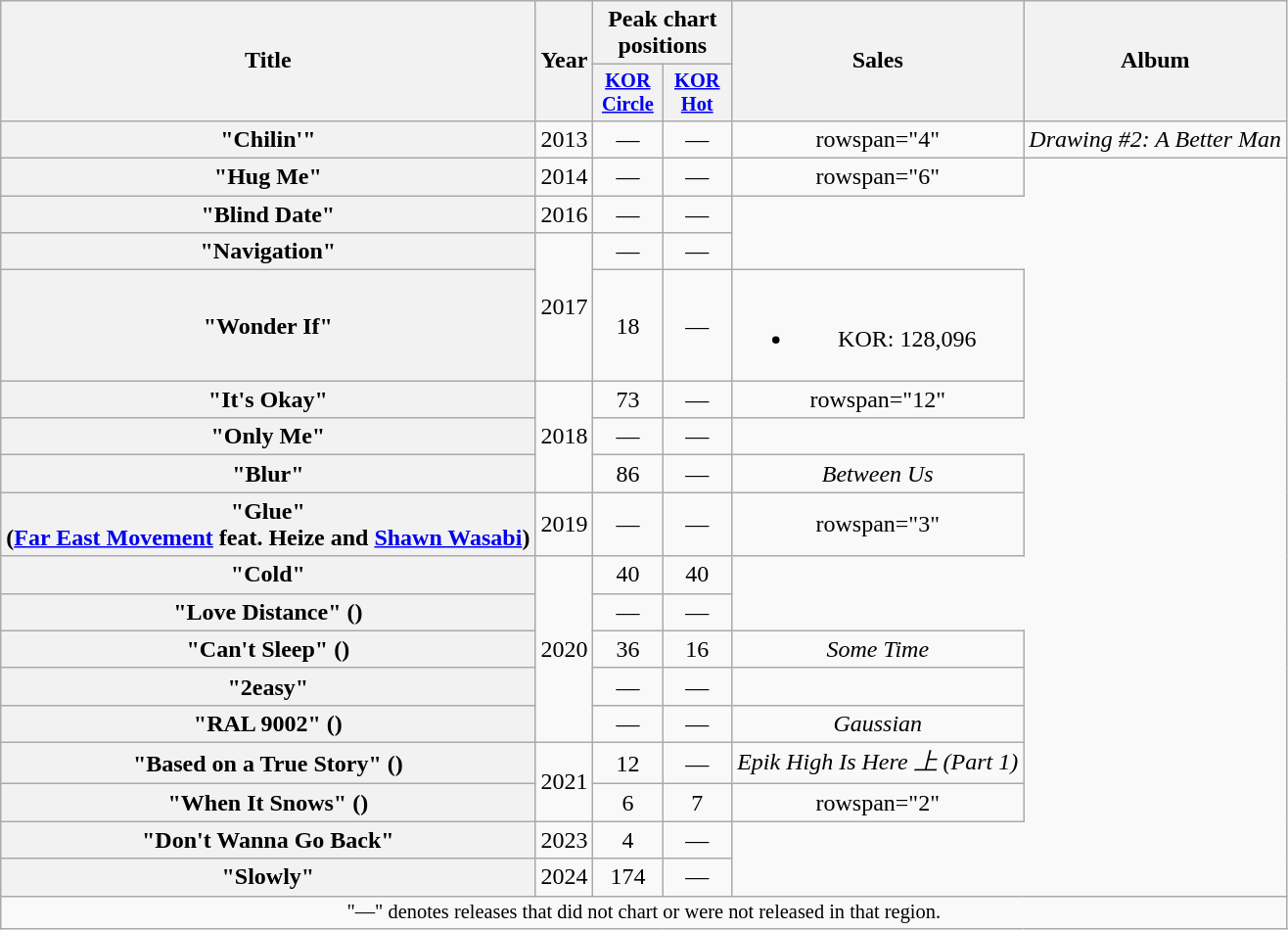<table class="wikitable plainrowheaders" style="text-align:center;">
<tr>
<th rowspan="2">Title</th>
<th rowspan="2">Year</th>
<th colspan="2">Peak chart positions</th>
<th rowspan="2">Sales</th>
<th rowspan="2">Album</th>
</tr>
<tr>
<th style="width:3em;font-size:85%"><a href='#'>KOR<br>Circle</a><br></th>
<th style="width:3em;font-size:85%"><a href='#'>KOR<br>Hot</a><br></th>
</tr>
<tr>
<th scope="row">"Chilin'" </th>
<td>2013</td>
<td>—</td>
<td>—</td>
<td>rowspan="4" </td>
<td><em>Drawing #2: A Better Man</em></td>
</tr>
<tr>
<th scope="row">"Hug Me" </th>
<td>2014</td>
<td>—</td>
<td>—</td>
<td>rowspan="6" </td>
</tr>
<tr>
<th scope="row">"Blind Date" </th>
<td>2016</td>
<td>—</td>
<td>—</td>
</tr>
<tr>
<th scope="row">"Navigation" </th>
<td rowspan="2">2017</td>
<td>—</td>
<td>—</td>
</tr>
<tr>
<th scope="row">"Wonder If" </th>
<td>18</td>
<td>—</td>
<td><br><ul><li>KOR: 128,096</li></ul></td>
</tr>
<tr>
<th scope="row">"It's Okay" </th>
<td rowspan="3">2018</td>
<td>73</td>
<td>—</td>
<td>rowspan="12" </td>
</tr>
<tr>
<th scope="row">"Only Me" </th>
<td>—</td>
<td>—</td>
</tr>
<tr>
<th scope="row">"Blur" </th>
<td>86</td>
<td>—</td>
<td><em>Between Us</em></td>
</tr>
<tr>
<th scope="row">"Glue"<br><span>(<a href='#'>Far East Movement</a> feat. Heize and <a href='#'>Shawn Wasabi</a>)</span></th>
<td>2019</td>
<td>—</td>
<td>—</td>
<td>rowspan="3" </td>
</tr>
<tr>
<th scope="row">"Cold" </th>
<td rowspan="5">2020</td>
<td>40</td>
<td>40</td>
</tr>
<tr>
<th scope="row">"Love Distance" ()<br> </th>
<td>—</td>
<td>—</td>
</tr>
<tr>
<th scope="row">"Can't Sleep" () </th>
<td>36</td>
<td>16</td>
<td><em>Some Time</em></td>
</tr>
<tr>
<th scope="row">"2easy" </th>
<td>—</td>
<td>—</td>
<td></td>
</tr>
<tr>
<th scope="row">"RAL 9002" () </th>
<td>—</td>
<td>—</td>
<td><em>Gaussian</em></td>
</tr>
<tr>
<th scope="row">"Based on a True Story" ()<br></th>
<td rowspan=2>2021</td>
<td>12</td>
<td>—</td>
<td><em>Epik High Is Here 上 (Part 1)</em></td>
</tr>
<tr>
<th scope="row">"When It Snows" () <br></th>
<td>6</td>
<td>7</td>
<td>rowspan="2" </td>
</tr>
<tr>
<th scope="row">"Don't Wanna Go Back" <br></th>
<td>2023</td>
<td>4</td>
<td>—</td>
</tr>
<tr>
<th scope="row">"Slowly" <br></th>
<td>2024</td>
<td>174</td>
<td>—</td>
</tr>
<tr>
<td colspan="7" style="font-size:85%">"—" denotes releases that did not chart or were not released in that region.</td>
</tr>
</table>
